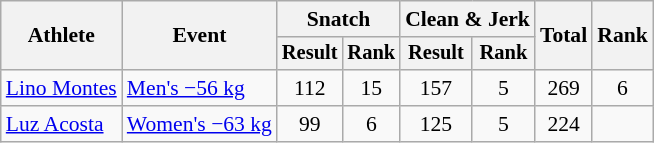<table class="wikitable" style="font-size:90%">
<tr>
<th rowspan="2">Athlete</th>
<th rowspan="2">Event</th>
<th colspan="2">Snatch</th>
<th colspan="2">Clean & Jerk</th>
<th rowspan="2">Total</th>
<th rowspan="2">Rank</th>
</tr>
<tr style="font-size:95%">
<th>Result</th>
<th>Rank</th>
<th>Result</th>
<th>Rank</th>
</tr>
<tr align=center>
<td align=left><a href='#'>Lino Montes</a></td>
<td align=left><a href='#'>Men's −56 kg</a></td>
<td>112</td>
<td>15</td>
<td>157</td>
<td>5</td>
<td>269</td>
<td>6</td>
</tr>
<tr align=center>
<td align=left><a href='#'>Luz Acosta</a></td>
<td align=left><a href='#'>Women's −63 kg</a></td>
<td>99</td>
<td>6</td>
<td>125</td>
<td>5</td>
<td>224</td>
<td></td>
</tr>
</table>
